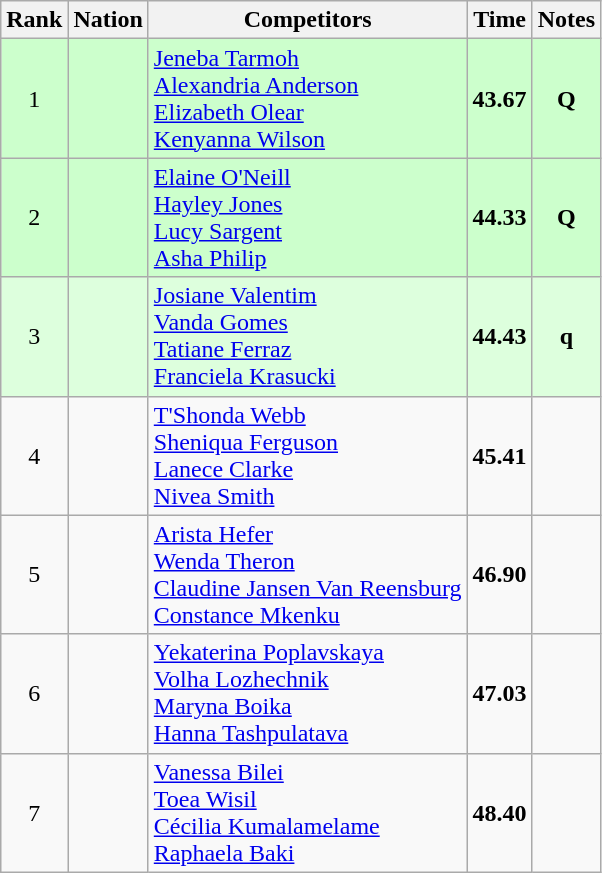<table class="wikitable sortable" style="text-align:center">
<tr>
<th>Rank</th>
<th>Nation</th>
<th>Competitors</th>
<th>Time</th>
<th>Notes</th>
</tr>
<tr bgcolor=ccffcc>
<td>1</td>
<td align=left></td>
<td align=left><a href='#'>Jeneba Tarmoh</a><br><a href='#'>Alexandria Anderson</a><br><a href='#'>Elizabeth Olear</a><br><a href='#'>Kenyanna Wilson</a></td>
<td><strong>43.67</strong></td>
<td><strong>Q</strong></td>
</tr>
<tr bgcolor=ccffcc>
<td>2</td>
<td align=left></td>
<td align=left><a href='#'>Elaine O'Neill</a><br><a href='#'>Hayley Jones</a><br><a href='#'>Lucy Sargent</a><br><a href='#'>Asha Philip</a></td>
<td><strong>44.33</strong></td>
<td><strong>Q</strong></td>
</tr>
<tr bgcolor=ddffdd>
<td>3</td>
<td align=left></td>
<td align=left><a href='#'>Josiane Valentim</a><br><a href='#'>Vanda Gomes</a><br><a href='#'>Tatiane Ferraz</a><br><a href='#'>Franciela Krasucki</a></td>
<td><strong>44.43</strong></td>
<td><strong>q</strong></td>
</tr>
<tr>
<td>4</td>
<td align=left></td>
<td align=left><a href='#'>T'Shonda Webb</a><br><a href='#'>Sheniqua Ferguson</a><br><a href='#'>Lanece Clarke</a><br><a href='#'>Nivea Smith</a></td>
<td><strong>45.41</strong></td>
<td></td>
</tr>
<tr>
<td>5</td>
<td align=left></td>
<td align=left><a href='#'>Arista Hefer</a><br><a href='#'>Wenda Theron</a><br><a href='#'>Claudine Jansen Van Reensburg</a><br><a href='#'>Constance Mkenku</a></td>
<td><strong>46.90</strong></td>
<td></td>
</tr>
<tr>
<td>6</td>
<td align=left></td>
<td align=left><a href='#'>Yekaterina Poplavskaya</a><br><a href='#'>Volha Lozhechnik</a><br><a href='#'>Maryna Boika</a><br><a href='#'>Hanna Tashpulatava</a></td>
<td><strong>47.03</strong></td>
<td></td>
</tr>
<tr>
<td>7</td>
<td align=left></td>
<td align=left><a href='#'>Vanessa Bilei</a><br><a href='#'>Toea Wisil</a><br><a href='#'>Cécilia Kumalamelame</a><br><a href='#'>Raphaela Baki</a></td>
<td><strong>48.40</strong></td>
<td></td>
</tr>
</table>
